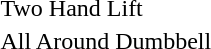<table>
<tr>
<td>Two Hand Lift <br></td>
<td></td>
<td></td>
<td></td>
</tr>
<tr valign="top">
<td>All Around Dumbbell <br> </td>
<td></td>
<td></td>
<td></td>
</tr>
</table>
